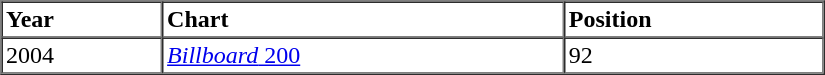<table border=1 cellspacing=0 cellpadding=2 width="550">
<tr>
<th align="left" valign="top">Year</th>
<th align="left" valign="top">Chart</th>
<th align="left" valign="top">Position</th>
</tr>
<tr>
<td align="left" valign="top">2004</td>
<td align="left" valign="top"><a href='#'><em>Billboard</em> 200</a></td>
<td align="left" valign="top">92</td>
</tr>
<tr>
</tr>
</table>
